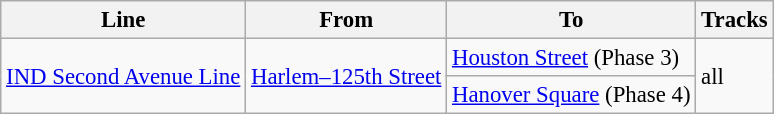<table class="wikitable" style="font-size:95%">
<tr>
<th>Line</th>
<th>From</th>
<th>To</th>
<th>Tracks</th>
</tr>
<tr>
<td rowspan=2><a href='#'>IND Second Avenue Line</a></td>
<td rowspan=2><a href='#'>Harlem–125th Street</a></td>
<td><a href='#'>Houston Street</a> (Phase 3)</td>
<td rowspan=2>all</td>
</tr>
<tr>
<td><a href='#'>Hanover Square</a> (Phase 4)</td>
</tr>
</table>
